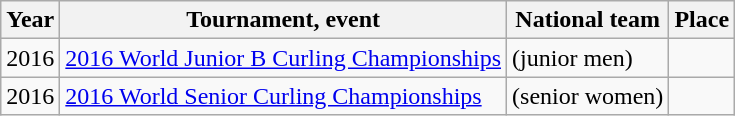<table class="wikitable">
<tr>
<th scope="col">Year</th>
<th scope="col">Tournament, event</th>
<th scope="col">National team</th>
<th scope="col">Place</th>
</tr>
<tr>
<td>2016</td>
<td><a href='#'>2016 World Junior B Curling Championships</a></td>
<td> (junior men)</td>
<td></td>
</tr>
<tr>
<td>2016</td>
<td><a href='#'>2016 World Senior Curling Championships</a></td>
<td> (senior women)</td>
<td></td>
</tr>
</table>
